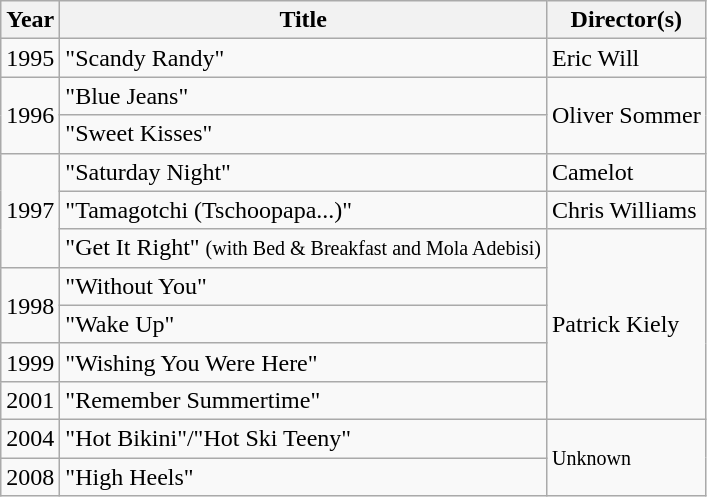<table class="wikitable">
<tr>
<th>Year</th>
<th>Title</th>
<th>Director(s)</th>
</tr>
<tr>
<td>1995</td>
<td>"Scandy Randy"</td>
<td>Eric Will</td>
</tr>
<tr>
<td rowspan="2">1996</td>
<td>"Blue Jeans"</td>
<td rowspan="2">Oliver Sommer</td>
</tr>
<tr>
<td>"Sweet Kisses"</td>
</tr>
<tr>
<td rowspan="3">1997</td>
<td>"Saturday Night"</td>
<td>Camelot</td>
</tr>
<tr>
<td>"Tamagotchi (Tschoopapa...)"</td>
<td>Chris Williams</td>
</tr>
<tr>
<td>"Get It Right" <small>(with Bed & Breakfast and Mola Adebisi)</small></td>
<td rowspan="5">Patrick Kiely</td>
</tr>
<tr>
<td rowspan="2">1998</td>
<td>"Without You"</td>
</tr>
<tr>
<td>"Wake Up"</td>
</tr>
<tr>
<td>1999</td>
<td>"Wishing You Were Here"</td>
</tr>
<tr>
<td>2001</td>
<td>"Remember Summertime"</td>
</tr>
<tr>
<td>2004</td>
<td>"Hot Bikini"/"Hot Ski Teeny"</td>
<td rowspan="2"><small>Unknown</small></td>
</tr>
<tr>
<td>2008</td>
<td>"High Heels"</td>
</tr>
</table>
